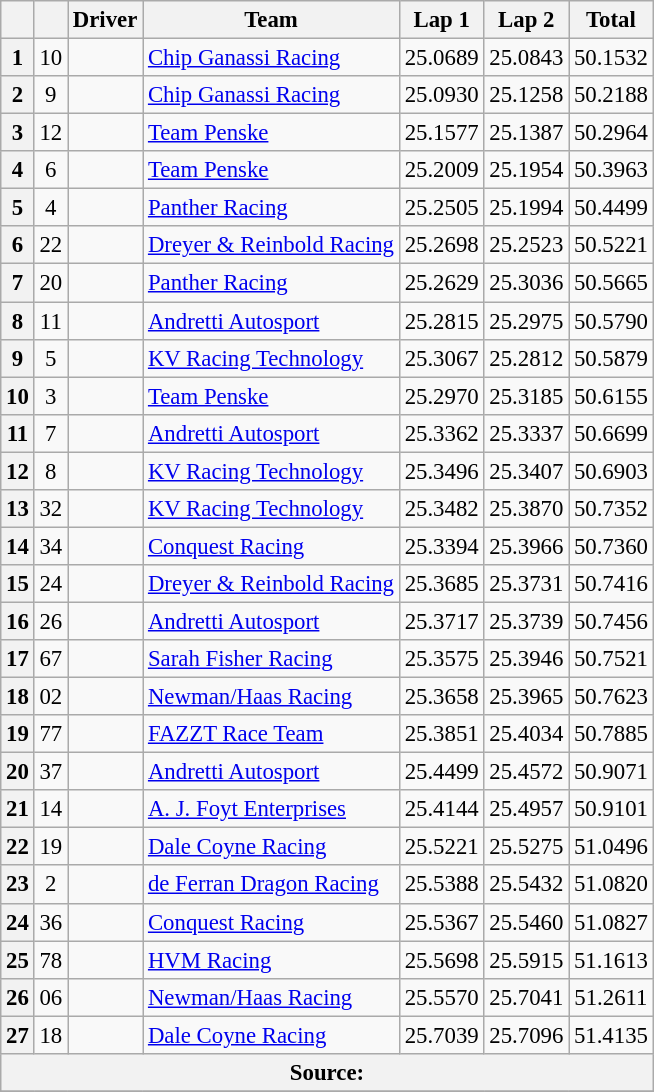<table class="wikitable sortable" style="font-size:95%;">
<tr>
<th scope="col"></th>
<th scope="col"></th>
<th scope="col">Driver</th>
<th scope="col">Team</th>
<th scope="col">Lap 1</th>
<th scope="col">Lap 2</th>
<th scope="col">Total</th>
</tr>
<tr>
<th scope="row">1</th>
<td align="center">10</td>
<td></td>
<td><a href='#'>Chip Ganassi Racing</a></td>
<td align=center>25.0689</td>
<td align=center>25.0843</td>
<td align=center>50.1532</td>
</tr>
<tr>
<th scope="row">2</th>
<td align="center">9</td>
<td></td>
<td><a href='#'>Chip Ganassi Racing</a></td>
<td align=center>25.0930</td>
<td align=center>25.1258</td>
<td align=center>50.2188</td>
</tr>
<tr>
<th scope="row">3</th>
<td align="center">12</td>
<td></td>
<td><a href='#'>Team Penske</a></td>
<td align=center>25.1577</td>
<td align=center>25.1387</td>
<td align=center>50.2964</td>
</tr>
<tr>
<th scope="row">4</th>
<td align="center">6</td>
<td></td>
<td><a href='#'>Team Penske</a></td>
<td align=center>25.2009</td>
<td align=center>25.1954</td>
<td align=center>50.3963</td>
</tr>
<tr>
<th scope="row">5</th>
<td align="center">4</td>
<td></td>
<td><a href='#'>Panther Racing</a></td>
<td align=center>25.2505</td>
<td align=center>25.1994</td>
<td align=center>50.4499</td>
</tr>
<tr>
<th scope="row">6</th>
<td align="center">22</td>
<td></td>
<td><a href='#'>Dreyer & Reinbold Racing</a></td>
<td align=center>25.2698</td>
<td align=center>25.2523</td>
<td align=center>50.5221</td>
</tr>
<tr>
<th scope="row">7</th>
<td align="center">20</td>
<td></td>
<td><a href='#'>Panther Racing</a></td>
<td align=center>25.2629</td>
<td align=center>25.3036</td>
<td align=center>50.5665</td>
</tr>
<tr>
<th scope="row">8</th>
<td align="center">11</td>
<td></td>
<td><a href='#'>Andretti Autosport</a></td>
<td align=center>25.2815</td>
<td align=center>25.2975</td>
<td align=center>50.5790</td>
</tr>
<tr>
<th scope="row">9</th>
<td align="center">5</td>
<td></td>
<td><a href='#'>KV Racing Technology</a></td>
<td align=center>25.3067</td>
<td align=center>25.2812</td>
<td align=center>50.5879</td>
</tr>
<tr>
<th scope="row">10</th>
<td align="center">3</td>
<td></td>
<td><a href='#'>Team Penske</a></td>
<td align=center>25.2970</td>
<td align=center>25.3185</td>
<td align=center>50.6155</td>
</tr>
<tr>
<th scope="row">11</th>
<td align="center">7</td>
<td></td>
<td><a href='#'>Andretti Autosport</a></td>
<td align=center>25.3362</td>
<td align=center>25.3337</td>
<td align=center>50.6699</td>
</tr>
<tr>
<th scope="row">12</th>
<td align="center">8</td>
<td></td>
<td><a href='#'>KV Racing Technology</a></td>
<td align=center>25.3496</td>
<td align=center>25.3407</td>
<td align=center>50.6903</td>
</tr>
<tr>
<th scope="row">13</th>
<td align="center">32</td>
<td></td>
<td><a href='#'>KV Racing Technology</a></td>
<td align=center>25.3482</td>
<td align=center>25.3870</td>
<td align=center>50.7352</td>
</tr>
<tr>
<th scope="row">14</th>
<td align="center">34</td>
<td></td>
<td><a href='#'>Conquest Racing</a></td>
<td align=center>25.3394</td>
<td align=center>25.3966</td>
<td align=center>50.7360</td>
</tr>
<tr>
<th scope="row">15</th>
<td align="center">24</td>
<td></td>
<td><a href='#'>Dreyer & Reinbold Racing</a></td>
<td align=center>25.3685</td>
<td align=center>25.3731</td>
<td align=center>50.7416</td>
</tr>
<tr>
<th scope="row">16</th>
<td align="center">26</td>
<td></td>
<td><a href='#'>Andretti Autosport</a></td>
<td align=center>25.3717</td>
<td align=center>25.3739</td>
<td align=center>50.7456</td>
</tr>
<tr>
<th scope="row">17</th>
<td align="center">67</td>
<td></td>
<td><a href='#'>Sarah Fisher Racing</a></td>
<td align=center>25.3575</td>
<td align=center>25.3946</td>
<td align=center>50.7521</td>
</tr>
<tr>
<th scope="row">18</th>
<td align="center">02</td>
<td></td>
<td><a href='#'>Newman/Haas Racing</a></td>
<td align=center>25.3658</td>
<td align=center>25.3965</td>
<td align=center>50.7623</td>
</tr>
<tr>
<th scope="row">19</th>
<td align="center">77</td>
<td></td>
<td><a href='#'>FAZZT Race Team</a></td>
<td align=center>25.3851</td>
<td align=center>25.4034</td>
<td align=center>50.7885</td>
</tr>
<tr>
<th scope="row">20</th>
<td align="center">37</td>
<td></td>
<td><a href='#'>Andretti Autosport</a></td>
<td align=center>25.4499</td>
<td align=center>25.4572</td>
<td align=center>50.9071</td>
</tr>
<tr>
<th scope="row">21</th>
<td align="center">14</td>
<td></td>
<td><a href='#'>A. J. Foyt Enterprises</a></td>
<td align=center>25.4144</td>
<td align=center>25.4957</td>
<td align=center>50.9101</td>
</tr>
<tr>
<th scope="row">22</th>
<td align="center">19</td>
<td></td>
<td><a href='#'>Dale Coyne Racing</a></td>
<td align=center>25.5221</td>
<td align=center>25.5275</td>
<td align=center>51.0496</td>
</tr>
<tr>
<th scope="row">23</th>
<td align="center">2</td>
<td></td>
<td><a href='#'>de Ferran Dragon Racing</a></td>
<td align=center>25.5388</td>
<td align=center>25.5432</td>
<td align=center>51.0820</td>
</tr>
<tr>
<th scope="row">24</th>
<td align="center">36</td>
<td></td>
<td><a href='#'>Conquest Racing</a></td>
<td align=center>25.5367</td>
<td align=center>25.5460</td>
<td align=center>51.0827</td>
</tr>
<tr>
<th scope="row">25</th>
<td align="center">78</td>
<td></td>
<td><a href='#'>HVM Racing</a></td>
<td align=center>25.5698</td>
<td align=center>25.5915</td>
<td align=center>51.1613</td>
</tr>
<tr>
<th scope="row">26</th>
<td align="center">06</td>
<td></td>
<td><a href='#'>Newman/Haas Racing</a></td>
<td align=center>25.5570</td>
<td align=center>25.7041</td>
<td align=center>51.2611</td>
</tr>
<tr>
<th scope="row">27</th>
<td align="center">18</td>
<td></td>
<td><a href='#'>Dale Coyne Racing</a></td>
<td align=center>25.7039</td>
<td align=center>25.7096</td>
<td align=center>51.4135</td>
</tr>
<tr class="sortbottom">
<th colspan=9><strong>Source:</strong></th>
</tr>
<tr>
</tr>
</table>
